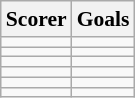<table class="wikitable sortable" style="font-size:90%">
<tr>
<th>Scorer</th>
<th>Goals</th>
</tr>
<tr>
<td> </td>
<td></td>
</tr>
<tr>
<td> </td>
<td></td>
</tr>
<tr>
<td> </td>
<td></td>
</tr>
<tr>
<td> </td>
<td></td>
</tr>
<tr>
<td> </td>
<td></td>
</tr>
<tr>
<td> </td>
<td></td>
</tr>
</table>
